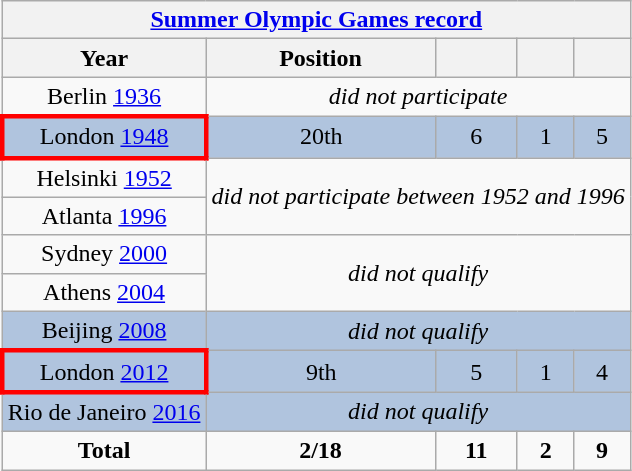<table class="wikitable" style="text-align: center;">
<tr>
<th colspan=5><a href='#'>Summer Olympic Games record</a></th>
</tr>
<tr>
<th>Year</th>
<th>Position</th>
<th></th>
<th></th>
<th></th>
</tr>
<tr>
<td>Berlin <a href='#'>1936</a></td>
<td colspan="4"><em>did not participate</em></td>
</tr>
<tr bgcolor=B0C4DE>
<td style="border: 3px solid red">London <a href='#'>1948</a></td>
<td bgcolor="#B0C4DE">20th</td>
<td bgcolor="#B0C4DE">6</td>
<td bgcolor="#B0C4DE">1</td>
<td bgcolor="#B0C4DE">5</td>
</tr>
<tr>
<td>Helsinki <a href='#'>1952</a></td>
<td colspan="4" rowspan=2><em>did not participate between 1952 and 1996</em></td>
</tr>
<tr>
<td>Atlanta <a href='#'>1996</a></td>
</tr>
<tr>
<td>Sydney <a href='#'>2000</a></td>
<td colspan="4" rowspan=2><em>did not qualify</em></td>
</tr>
<tr>
<td>Athens <a href='#'>2004</a></td>
</tr>
<tr bgcolor=B0C4DE>
<td>Beijing <a href='#'>2008</a></td>
<td colspan="4" rowspan=1 bgcolor="#B0C4DE"><em>did not qualify</em></td>
</tr>
<tr bgcolor=B0C4DE>
<td style="border: 3px solid red">London <a href='#'>2012</a></td>
<td>9th</td>
<td>5</td>
<td>1</td>
<td>4</td>
</tr>
<tr bgcolor=B0C4DE>
<td>Rio de Janeiro <a href='#'>2016</a></td>
<td colspan="4" rowspan=1 bgcolor="#B0C4DE"><em>did not qualify</em></td>
</tr>
<tr>
<td colspan=1><strong>Total</strong></td>
<td><strong>2/18</strong></td>
<td><strong>11</strong></td>
<td><strong>2</strong></td>
<td><strong>9</strong></td>
</tr>
</table>
